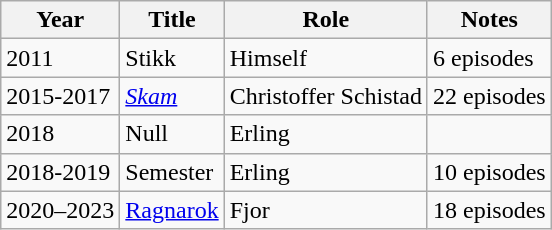<table class="wikitable">
<tr>
<th>Year</th>
<th>Title</th>
<th>Role</th>
<th>Notes</th>
</tr>
<tr>
<td>2011</td>
<td>Stikk</td>
<td>Himself</td>
<td>6 episodes</td>
</tr>
<tr>
<td>2015-2017</td>
<td><a href='#'><em>Skam</em></a></td>
<td>Christoffer Schistad</td>
<td>22 episodes</td>
</tr>
<tr>
<td>2018</td>
<td>Null</td>
<td>Erling</td>
<td></td>
</tr>
<tr>
<td>2018-2019</td>
<td>Semester</td>
<td>Erling</td>
<td>10 episodes</td>
</tr>
<tr>
<td>2020–2023</td>
<td><a href='#'>Ragnarok</a></td>
<td>Fjor</td>
<td>18 episodes</td>
</tr>
</table>
